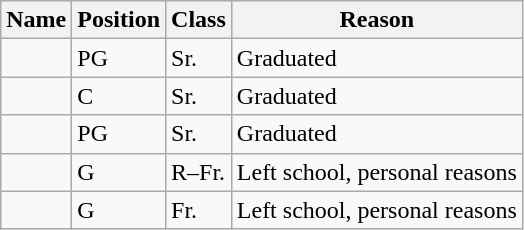<table class=wikitable sortable>
<tr>
<th>Name</th>
<th>Position</th>
<th>Class</th>
<th>Reason</th>
</tr>
<tr>
<td></td>
<td>PG</td>
<td>Sr.</td>
<td>Graduated</td>
</tr>
<tr>
<td></td>
<td>C</td>
<td>Sr.</td>
<td>Graduated</td>
</tr>
<tr>
<td></td>
<td>PG</td>
<td>Sr.</td>
<td>Graduated</td>
</tr>
<tr>
<td></td>
<td>G</td>
<td>R–Fr.</td>
<td>Left school, personal reasons</td>
</tr>
<tr>
<td></td>
<td>G</td>
<td>Fr.</td>
<td>Left school, personal reasons</td>
</tr>
</table>
